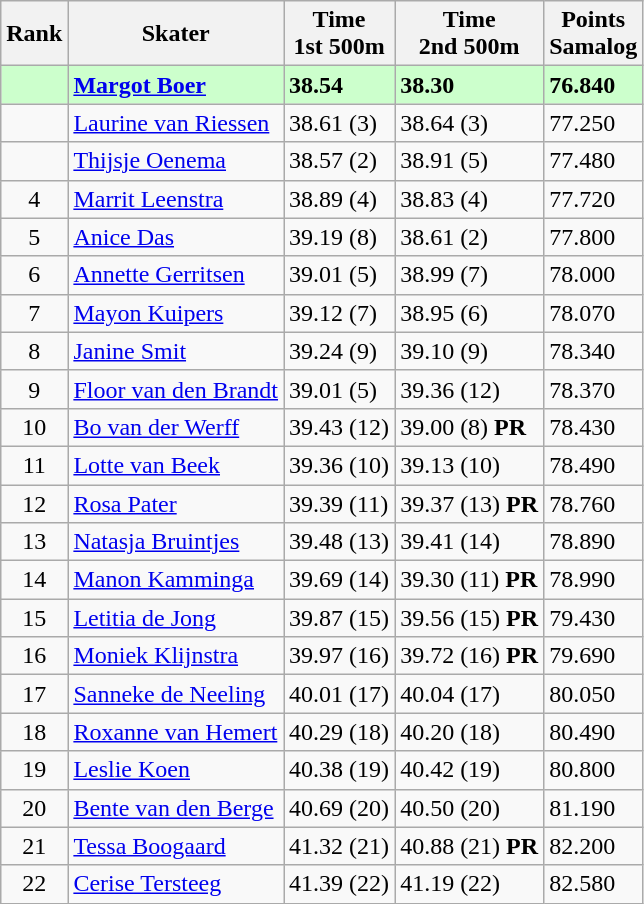<table class="wikitable sortable" style="text-align:left">
<tr>
<th>Rank</th>
<th>Skater</th>
<th>Time <br> 1st 500m</th>
<th>Time <br> 2nd 500m</th>
<th>Points <br> Samalog</th>
</tr>
<tr bgcolor=ccffcc>
<td align="center"></td>
<td><strong><a href='#'>Margot Boer</a></strong></td>
<td><strong>38.54</strong> </td>
<td><strong>38.30</strong> </td>
<td><strong>76.840</strong></td>
</tr>
<tr>
<td align="center"></td>
<td><a href='#'>Laurine van Riessen</a></td>
<td>38.61 (3)</td>
<td>38.64 (3)</td>
<td>77.250</td>
</tr>
<tr>
<td align="center"></td>
<td><a href='#'>Thijsje Oenema</a></td>
<td>38.57 (2)</td>
<td>38.91 (5)</td>
<td>77.480</td>
</tr>
<tr>
<td align="center">4</td>
<td><a href='#'>Marrit Leenstra</a></td>
<td>38.89 (4)</td>
<td>38.83 (4)</td>
<td>77.720</td>
</tr>
<tr>
<td align="center">5</td>
<td><a href='#'>Anice Das</a></td>
<td>39.19 (8)</td>
<td>38.61 (2)</td>
<td>77.800</td>
</tr>
<tr>
<td align="center">6</td>
<td><a href='#'>Annette Gerritsen</a></td>
<td>39.01 (5)</td>
<td>38.99 (7)</td>
<td>78.000</td>
</tr>
<tr>
<td align="center">7</td>
<td><a href='#'>Mayon Kuipers</a></td>
<td>39.12 (7)</td>
<td>38.95 (6)</td>
<td>78.070</td>
</tr>
<tr>
<td align="center">8</td>
<td><a href='#'>Janine Smit</a></td>
<td>39.24 (9)</td>
<td>39.10 (9)</td>
<td>78.340</td>
</tr>
<tr>
<td align="center">9</td>
<td><a href='#'>Floor van den Brandt</a></td>
<td>39.01 (5)</td>
<td>39.36 (12)</td>
<td>78.370</td>
</tr>
<tr>
<td align="center">10</td>
<td><a href='#'>Bo van der Werff</a></td>
<td>39.43 (12)</td>
<td>39.00 (8) <strong>PR</strong></td>
<td>78.430</td>
</tr>
<tr>
<td align="center">11</td>
<td><a href='#'>Lotte van Beek</a></td>
<td>39.36 (10)</td>
<td>39.13 (10)</td>
<td>78.490</td>
</tr>
<tr>
<td align="center">12</td>
<td><a href='#'>Rosa Pater</a></td>
<td>39.39 (11)</td>
<td>39.37 (13) <strong>PR</strong></td>
<td>78.760</td>
</tr>
<tr>
<td align="center">13</td>
<td><a href='#'>Natasja Bruintjes</a></td>
<td>39.48 (13)</td>
<td>39.41 (14)</td>
<td>78.890</td>
</tr>
<tr>
<td align="center">14</td>
<td><a href='#'>Manon Kamminga</a></td>
<td>39.69 (14)</td>
<td>39.30 (11) <strong>PR</strong></td>
<td>78.990</td>
</tr>
<tr>
<td align="center">15</td>
<td><a href='#'>Letitia de Jong</a></td>
<td>39.87 (15)</td>
<td>39.56 (15) <strong>PR</strong></td>
<td>79.430</td>
</tr>
<tr>
<td align="center">16</td>
<td><a href='#'>Moniek Klijnstra</a></td>
<td>39.97 (16)</td>
<td>39.72 (16) <strong>PR</strong></td>
<td>79.690</td>
</tr>
<tr>
<td align="center">17</td>
<td><a href='#'>Sanneke de Neeling</a></td>
<td>40.01 (17)</td>
<td>40.04 (17)</td>
<td>80.050</td>
</tr>
<tr>
<td align="center">18</td>
<td><a href='#'>Roxanne van Hemert</a></td>
<td>40.29 (18)</td>
<td>40.20 (18)</td>
<td>80.490</td>
</tr>
<tr>
<td align="center">19</td>
<td><a href='#'>Leslie Koen</a></td>
<td>40.38 (19)</td>
<td>40.42 (19)</td>
<td>80.800</td>
</tr>
<tr>
<td align="center">20</td>
<td><a href='#'>Bente van den Berge</a></td>
<td>40.69 (20)</td>
<td>40.50 (20)</td>
<td>81.190</td>
</tr>
<tr>
<td align="center">21</td>
<td><a href='#'>Tessa Boogaard</a></td>
<td>41.32 (21)</td>
<td>40.88 (21) <strong>PR</strong></td>
<td>82.200</td>
</tr>
<tr>
<td align="center">22</td>
<td><a href='#'>Cerise Tersteeg</a></td>
<td>41.39 (22)</td>
<td>41.19 (22)</td>
<td>82.580</td>
</tr>
</table>
